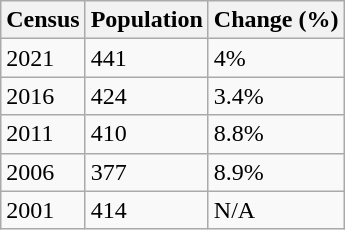<table class="wikitable">
<tr>
<th>Census</th>
<th>Population</th>
<th>Change (%)</th>
</tr>
<tr>
<td>2021</td>
<td>441</td>
<td> 4%</td>
</tr>
<tr>
<td>2016</td>
<td>424</td>
<td> 3.4%</td>
</tr>
<tr>
<td>2011</td>
<td>410</td>
<td> 8.8%</td>
</tr>
<tr>
<td>2006</td>
<td>377</td>
<td> 8.9%</td>
</tr>
<tr>
<td>2001</td>
<td>414</td>
<td>N/A</td>
</tr>
</table>
